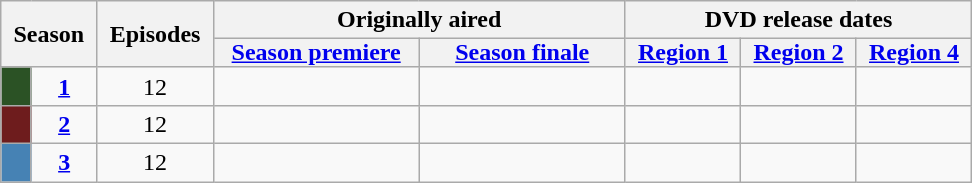<table class="wikitable" style="text-align:center">
<tr>
<th style="padding:0 8px;" colspan="2" rowspan="2">Season</th>
<th style="padding:0 8px;" rowspan="2">Episodes</th>
<th colspan="2">Originally aired</th>
<th colspan="3">DVD release dates</th>
</tr>
<tr>
<th style="padding:0 8px;"><a href='#'>Season premiere</a></th>
<th style="padding:0 8px;"><a href='#'>Season finale</a></th>
<th style="padding:0 8px;"><a href='#'>Region 1</a></th>
<th style="padding:0 8px;"><a href='#'>Region 2</a></th>
<th style="padding:0 8px;"><a href='#'>Region 4</a></th>
</tr>
<tr>
<td style="width:13px; background:#2b5225;"></td>
<td><strong><a href='#'>1</a></strong></td>
<td>12</td>
<td align="center" width="130"></td>
<td align="center" width="130"></td>
<td></td>
<td></td>
<td></td>
</tr>
<tr>
<td style="width:13px; background:#6e1c1d;"></td>
<td><strong><a href='#'>2</a></strong></td>
<td>12</td>
<td align="center" width="130"></td>
<td align="center" width="130"></td>
<td></td>
<td></td>
<td></td>
</tr>
<tr>
<td style="width:13px; background:#4682B4;"></td>
<td><strong><a href='#'>3</a></strong></td>
<td>12</td>
<td align="center" width="130"></td>
<td align="center" width="130"></td>
<td></td>
<td></td>
<td></td>
</tr>
</table>
